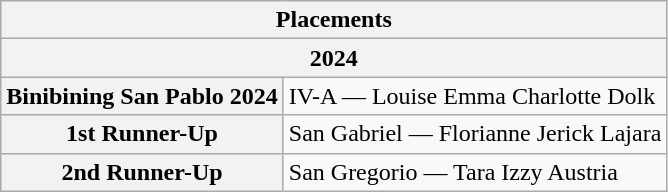<table class=wikitable>
<tr>
<th colspan=2>Placements</th>
</tr>
<tr>
<th colspan=2>2024</th>
</tr>
<tr>
<th>Binibining San Pablo 2024</th>
<td>IV-A — Louise Emma Charlotte Dolk</td>
</tr>
<tr>
<th>1st Runner-Up</th>
<td>San Gabriel — Florianne Jerick Lajara</td>
</tr>
<tr>
<th>2nd Runner-Up</th>
<td>San Gregorio — Tara Izzy Austria</td>
</tr>
</table>
